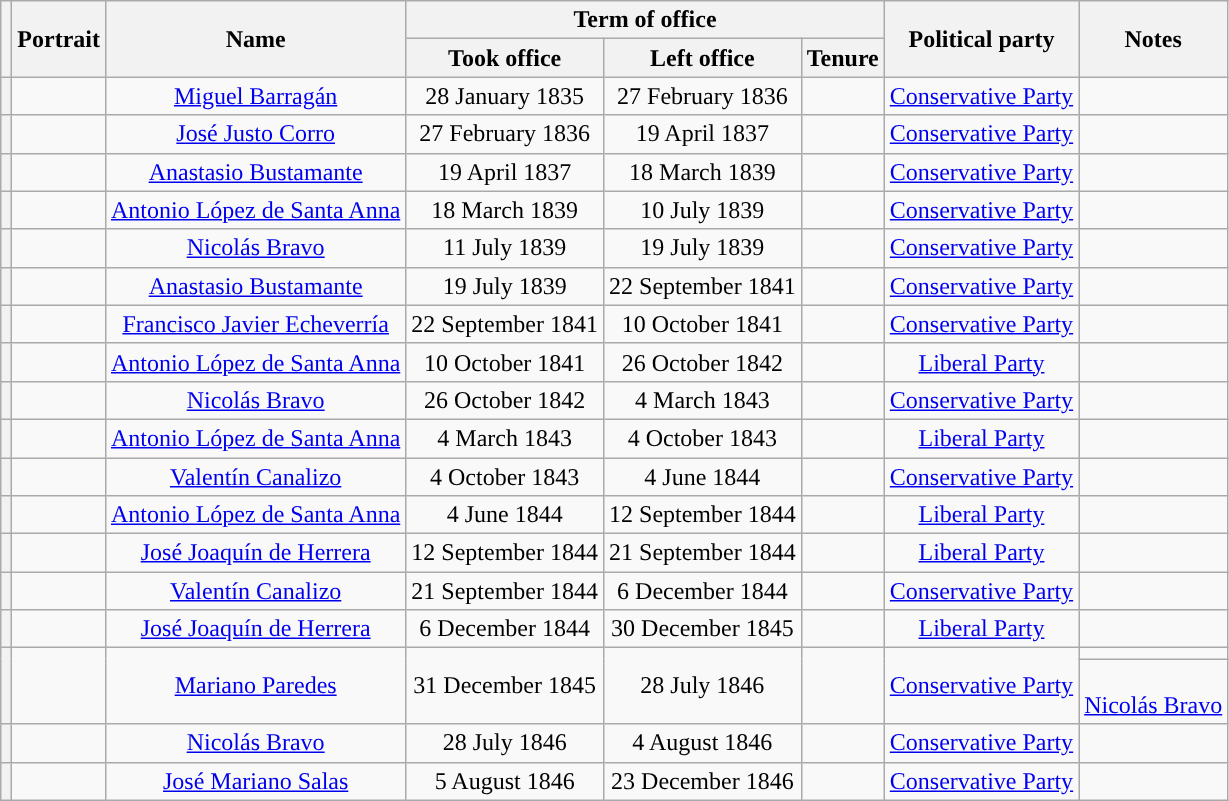<table class="wikitable" style="text-align:center;">
<tr>
<th rowspan="2"></th>
<th rowspan="2">Portrait</th>
<th rowspan="2">Name<br></th>
<th colspan="3">Term of office</th>
<th rowspan="2">Political party</th>
<th rowspan="2">Notes</th>
</tr>
<tr>
<th>Took office</th>
<th>Left office</th>
<th>Tenure</th>
</tr>
<tr>
<th style="background:"></th>
<td></td>
<td><a href='#'>Miguel Barragán</a><br></td>
<td>28 January 1835</td>
<td>27 February 1836</td>
<td></td>
<td><a href='#'>Conservative Party</a></td>
<td></td>
</tr>
<tr>
<th style="background:"></th>
<td></td>
<td><a href='#'>José Justo Corro</a><br></td>
<td>27 February 1836</td>
<td>19 April 1837</td>
<td></td>
<td><a href='#'>Conservative Party</a></td>
<td></td>
</tr>
<tr>
<th style="background:"></th>
<td></td>
<td><a href='#'>Anastasio Bustamante</a><br></td>
<td>19 April 1837</td>
<td>18 March 1839</td>
<td></td>
<td><a href='#'>Conservative Party</a></td>
<td></td>
</tr>
<tr>
<th style="background:"></th>
<td></td>
<td><a href='#'>Antonio López de Santa Anna</a><br></td>
<td>18 March 1839</td>
<td>10 July 1839</td>
<td></td>
<td><a href='#'>Conservative Party</a></td>
<td></td>
</tr>
<tr>
<th style="background:"></th>
<td></td>
<td><a href='#'>Nicolás Bravo</a><br></td>
<td>11 July 1839</td>
<td>19 July 1839</td>
<td></td>
<td><a href='#'>Conservative Party</a></td>
<td></td>
</tr>
<tr>
<th style="background:"></th>
<td></td>
<td><a href='#'>Anastasio Bustamante</a><br></td>
<td>19 July 1839</td>
<td>22 September 1841</td>
<td></td>
<td><a href='#'>Conservative Party</a></td>
<td></td>
</tr>
<tr>
<th style="background:"></th>
<td></td>
<td><a href='#'>Francisco Javier Echeverría</a><br></td>
<td>22 September 1841</td>
<td>10 October 1841</td>
<td></td>
<td><a href='#'>Conservative Party</a></td>
<td></td>
</tr>
<tr>
<th style="background:"></th>
<td></td>
<td><a href='#'>Antonio López de Santa Anna</a><br></td>
<td>10 October 1841</td>
<td>26 October 1842</td>
<td></td>
<td><a href='#'>Liberal Party</a></td>
<td></td>
</tr>
<tr>
<th style="background:"></th>
<td></td>
<td><a href='#'>Nicolás Bravo</a><br></td>
<td>26 October 1842</td>
<td>4 March 1843</td>
<td></td>
<td><a href='#'>Conservative Party</a></td>
<td></td>
</tr>
<tr>
<th style="background:"></th>
<td></td>
<td><a href='#'>Antonio López de Santa Anna</a><br></td>
<td>4 March 1843</td>
<td>4 October 1843</td>
<td></td>
<td><a href='#'>Liberal Party</a></td>
<td></td>
</tr>
<tr>
<th style="background:"></th>
<td></td>
<td><a href='#'>Valentín Canalizo</a><br></td>
<td>4 October 1843</td>
<td>4 June 1844</td>
<td></td>
<td><a href='#'>Conservative Party</a></td>
<td></td>
</tr>
<tr>
<th style="background:"></th>
<td></td>
<td><a href='#'>Antonio López de Santa Anna</a><br></td>
<td>4 June 1844</td>
<td>12 September 1844</td>
<td></td>
<td><a href='#'>Liberal Party</a></td>
<td></td>
</tr>
<tr>
<th style="background:"></th>
<td></td>
<td><a href='#'>José Joaquín de Herrera</a><br></td>
<td>12 September 1844</td>
<td>21 September 1844</td>
<td></td>
<td><a href='#'>Liberal Party</a></td>
<td></td>
</tr>
<tr>
<th style="background:"></th>
<td></td>
<td><a href='#'>Valentín Canalizo</a><br></td>
<td>21 September 1844</td>
<td>6 December 1844</td>
<td></td>
<td><a href='#'>Conservative Party</a></td>
<td></td>
</tr>
<tr>
<th style="background:"></th>
<td></td>
<td><a href='#'>José Joaquín de Herrera</a><br></td>
<td>6 December 1844</td>
<td>30 December 1845</td>
<td></td>
<td><a href='#'>Liberal Party</a></td>
<td></td>
</tr>
<tr>
<th rowspan="2" style="background:"></th>
<td rowspan="2"></td>
<td rowspan="2"><a href='#'>Mariano Paredes</a><br></td>
<td rowspan="2">31 December 1845</td>
<td rowspan="2">28 July 1846</td>
<td rowspan="2"></td>
<td rowspan="2"><a href='#'>Conservative Party</a></td>
<td></td>
</tr>
<tr>
<td><br><a href='#'>Nicolás Bravo</a></td>
</tr>
<tr>
<th style="background:"></th>
<td></td>
<td><a href='#'>Nicolás Bravo</a><br></td>
<td>28 July 1846</td>
<td>4 August 1846</td>
<td></td>
<td><a href='#'>Conservative Party</a></td>
<td></td>
</tr>
<tr>
<th style="background:"></th>
<td></td>
<td><a href='#'>José Mariano Salas</a><br></td>
<td>5 August 1846</td>
<td>23 December 1846</td>
<td></td>
<td><a href='#'>Conservative Party</a></td>
<td><br></td>
</tr>
</table>
